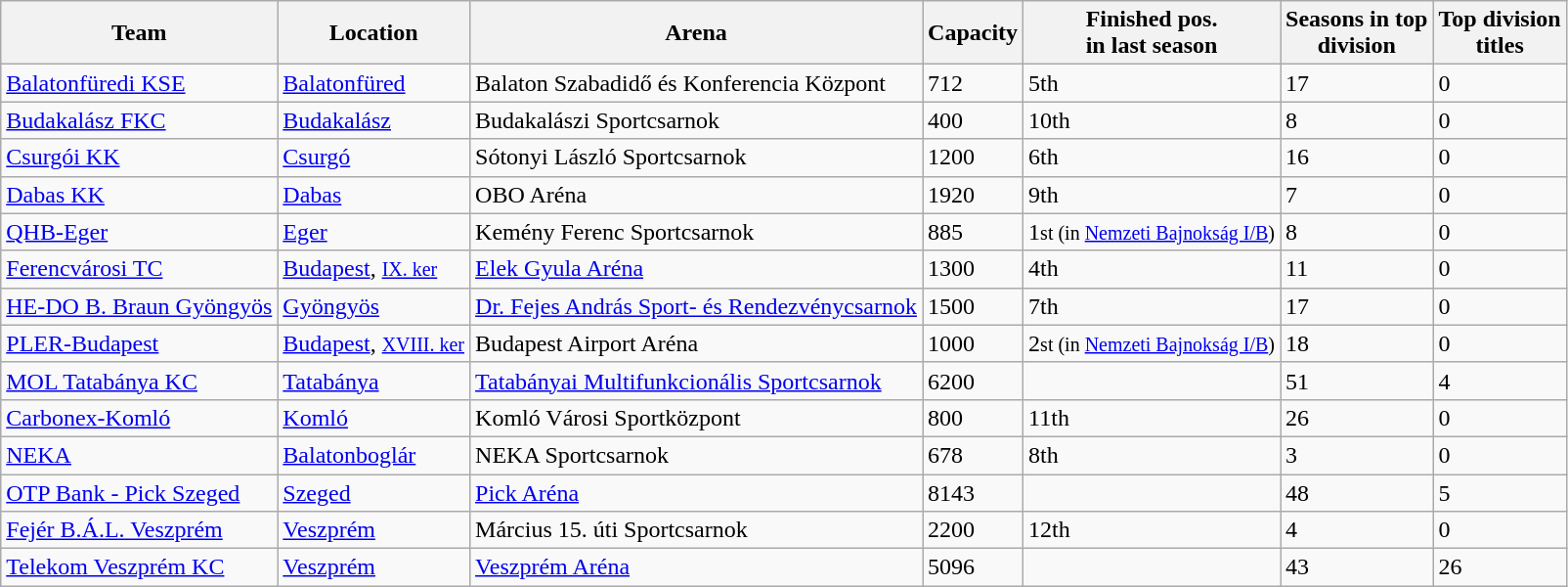<table class="wikitable sortable" style="text-align: left;">
<tr>
<th>Team</th>
<th>Location</th>
<th>Arena</th>
<th>Capacity</th>
<th>Finished pos.<br>in last season</th>
<th>Seasons in top<br>division</th>
<th>Top division<br>titles</th>
</tr>
<tr>
<td><a href='#'>Balatonfüredi KSE</a></td>
<td><a href='#'>Balatonfüred</a></td>
<td>Balaton Szabadidő és Konferencia Központ</td>
<td>712</td>
<td>5th</td>
<td>17</td>
<td>0</td>
</tr>
<tr>
<td><a href='#'>Budakalász FKC</a></td>
<td><a href='#'>Budakalász</a></td>
<td>Budakalászi Sportcsarnok</td>
<td>400</td>
<td>10th</td>
<td>8</td>
<td>0</td>
</tr>
<tr>
<td><a href='#'>Csurgói KK</a></td>
<td><a href='#'>Csurgó</a></td>
<td>Sótonyi László Sportcsarnok</td>
<td>1200</td>
<td>6th</td>
<td>16</td>
<td>0</td>
</tr>
<tr>
<td><a href='#'>Dabas KK</a></td>
<td><a href='#'>Dabas</a></td>
<td>OBO Aréna</td>
<td>1920</td>
<td>9th</td>
<td>7</td>
<td>0</td>
</tr>
<tr>
<td><a href='#'>QHB-Eger</a></td>
<td><a href='#'>Eger</a></td>
<td>Kemény Ferenc Sportcsarnok</td>
<td>885</td>
<td>1<small>st (in <a href='#'>Nemzeti Bajnokság I/B</a>)</small> </td>
<td>8</td>
<td>0</td>
</tr>
<tr>
<td><a href='#'>Ferencvárosi TC</a></td>
<td><a href='#'>Budapest</a>, <small><a href='#'>IX. ker</a></small></td>
<td><a href='#'>Elek Gyula Aréna</a></td>
<td>1300</td>
<td>4th</td>
<td>11</td>
<td>0</td>
</tr>
<tr>
<td><a href='#'>HE-DO B. Braun Gyöngyös</a></td>
<td><a href='#'>Gyöngyös</a></td>
<td><a href='#'>Dr. Fejes András Sport- és Rendezvénycsarnok</a></td>
<td>1500</td>
<td>7th</td>
<td>17</td>
<td>0</td>
</tr>
<tr>
<td><a href='#'>PLER-Budapest</a></td>
<td><a href='#'>Budapest</a>, <small><a href='#'>XVIII. ker</a></small></td>
<td>Budapest Airport Aréna</td>
<td>1000</td>
<td>2<small>st (in <a href='#'>Nemzeti Bajnokság I/B</a>)</small> </td>
<td>18</td>
<td>0</td>
</tr>
<tr>
<td><a href='#'>MOL Tatabánya KC</a></td>
<td><a href='#'>Tatabánya</a></td>
<td><a href='#'>Tatabányai Multifunkcionális Sportcsarnok</a></td>
<td>6200</td>
<td></td>
<td>51</td>
<td>4</td>
</tr>
<tr>
<td><a href='#'>Carbonex-Komló</a></td>
<td><a href='#'>Komló</a></td>
<td>Komló Városi Sportközpont</td>
<td>800</td>
<td>11th</td>
<td>26</td>
<td>0</td>
</tr>
<tr>
<td><a href='#'>NEKA</a></td>
<td><a href='#'>Balatonboglár</a></td>
<td>NEKA Sportcsarnok</td>
<td>678</td>
<td>8th</td>
<td>3</td>
<td>0</td>
</tr>
<tr>
<td><a href='#'>OTP Bank - Pick Szeged</a></td>
<td><a href='#'>Szeged</a></td>
<td><a href='#'>Pick Aréna</a></td>
<td>8143</td>
<td></td>
<td>48</td>
<td>5</td>
</tr>
<tr>
<td><a href='#'>Fejér B.Á.L. Veszprém</a></td>
<td><a href='#'>Veszprém</a></td>
<td>Március 15. úti Sportcsarnok</td>
<td>2200</td>
<td>12th</td>
<td>4</td>
<td>0</td>
</tr>
<tr>
<td><a href='#'>Telekom Veszprém KC</a></td>
<td><a href='#'>Veszprém</a></td>
<td><a href='#'>Veszprém Aréna</a></td>
<td>5096</td>
<td></td>
<td>43</td>
<td>26</td>
</tr>
</table>
